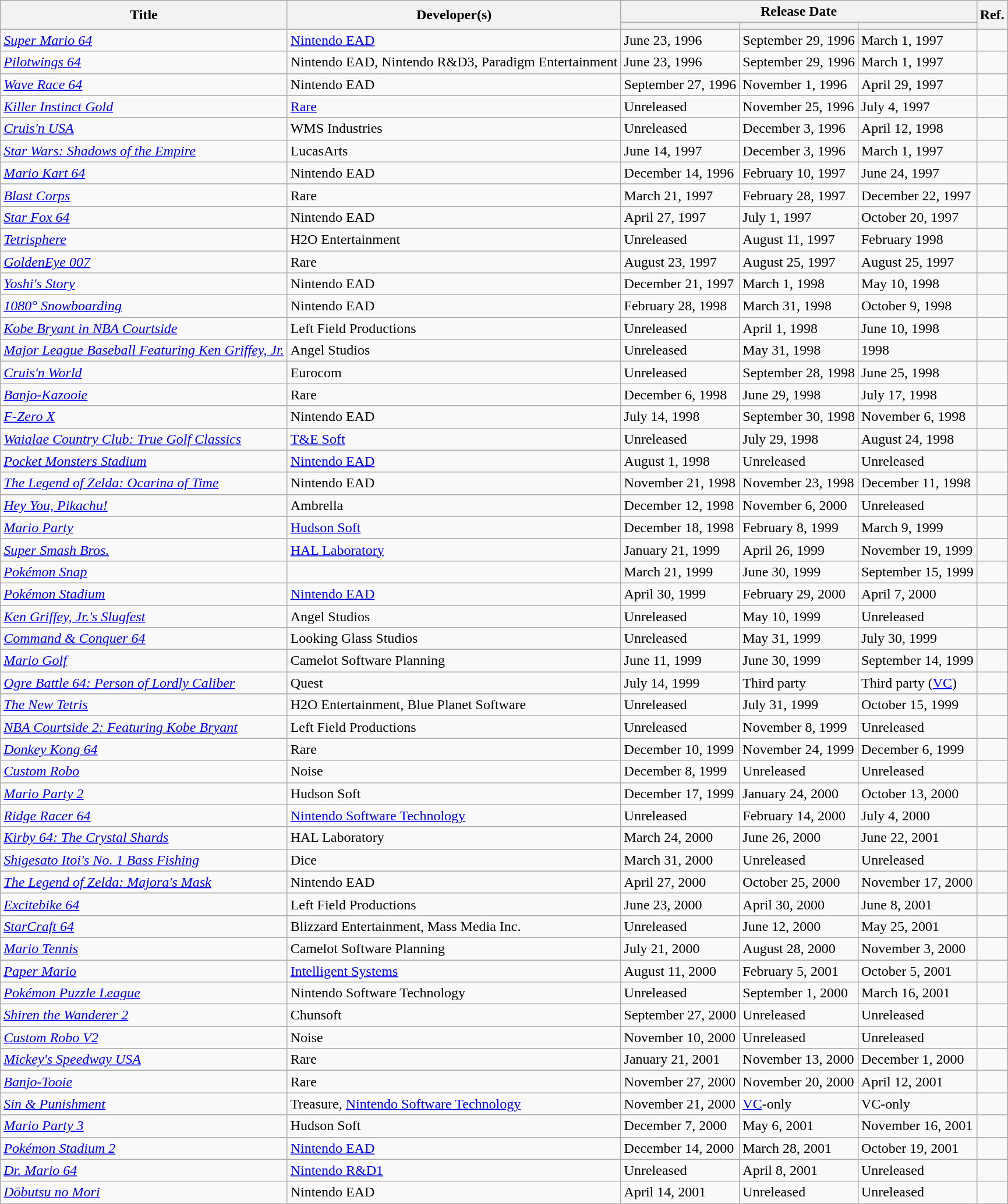<table class="wikitable plainrowheaders sortable"  id:"softwarelist">
<tr>
<th rowspan="2">Title</th>
<th rowspan="2">Developer(s)</th>
<th colspan="3">Release Date</th>
<th rowspan="2">Ref.</th>
</tr>
<tr>
<th data-sort-type="date"></th>
<th data-sort-type="date"></th>
<th data-sort-type="date"></th>
</tr>
<tr>
<td><em><a href='#'>Super Mario 64</a></em></td>
<td><a href='#'>Nintendo EAD</a></td>
<td>June 23, 1996</td>
<td>September 29, 1996</td>
<td>March 1, 1997</td>
<td></td>
</tr>
<tr>
<td><em><a href='#'>Pilotwings 64</a></em></td>
<td>Nintendo EAD, Nintendo R&D3, Paradigm Entertainment</td>
<td>June 23, 1996</td>
<td>September 29, 1996</td>
<td>March 1, 1997</td>
<td></td>
</tr>
<tr>
<td><em><a href='#'>Wave Race 64</a></em></td>
<td>Nintendo EAD</td>
<td>September 27, 1996</td>
<td>November 1, 1996</td>
<td>April 29, 1997</td>
<td></td>
</tr>
<tr>
<td><em><a href='#'>Killer Instinct Gold</a></em></td>
<td><a href='#'>Rare</a></td>
<td>Unreleased</td>
<td>November 25, 1996</td>
<td>July 4, 1997</td>
<td></td>
</tr>
<tr>
<td><em><a href='#'>Cruis'n USA</a></em></td>
<td>WMS Industries</td>
<td>Unreleased</td>
<td>December 3, 1996</td>
<td>April 12, 1998</td>
<td></td>
</tr>
<tr>
<td><em><a href='#'>Star Wars: Shadows of the Empire</a></em></td>
<td>LucasArts</td>
<td>June 14, 1997</td>
<td>December 3, 1996</td>
<td>March 1, 1997</td>
<td></td>
</tr>
<tr>
<td><em><a href='#'>Mario Kart 64</a></em></td>
<td>Nintendo EAD</td>
<td>December 14, 1996</td>
<td>February 10, 1997</td>
<td>June 24, 1997</td>
<td></td>
</tr>
<tr>
<td><em><a href='#'>Blast Corps</a></em></td>
<td>Rare</td>
<td>March 21, 1997</td>
<td>February 28, 1997</td>
<td>December 22, 1997</td>
<td></td>
</tr>
<tr>
<td><em><a href='#'>Star Fox 64</a></em></td>
<td>Nintendo EAD</td>
<td>April 27, 1997</td>
<td>July 1, 1997</td>
<td>October 20, 1997</td>
<td></td>
</tr>
<tr>
<td><em><a href='#'>Tetrisphere</a></em></td>
<td>H2O Entertainment</td>
<td>Unreleased</td>
<td>August 11, 1997</td>
<td>February 1998</td>
<td></td>
</tr>
<tr>
<td><em><a href='#'>GoldenEye 007</a></em></td>
<td>Rare</td>
<td>August 23, 1997</td>
<td>August 25, 1997</td>
<td>August 25, 1997</td>
<td></td>
</tr>
<tr>
<td><em><a href='#'>Yoshi's Story</a></em></td>
<td>Nintendo EAD</td>
<td>December 21, 1997</td>
<td>March 1, 1998</td>
<td>May 10, 1998</td>
<td></td>
</tr>
<tr>
<td><em><a href='#'>1080° Snowboarding</a></em></td>
<td>Nintendo EAD</td>
<td>February 28, 1998</td>
<td>March 31, 1998</td>
<td>October 9, 1998</td>
<td></td>
</tr>
<tr>
<td><em><a href='#'>Kobe Bryant in NBA Courtside</a></em></td>
<td>Left Field Productions</td>
<td>Unreleased</td>
<td>April 1, 1998</td>
<td>June 10, 1998</td>
<td></td>
</tr>
<tr>
<td><em><a href='#'>Major League Baseball Featuring Ken Griffey, Jr.</a></em></td>
<td>Angel Studios</td>
<td>Unreleased</td>
<td>May 31, 1998</td>
<td>1998</td>
<td></td>
</tr>
<tr>
<td><em><a href='#'>Cruis'n World</a></em></td>
<td>Eurocom</td>
<td>Unreleased</td>
<td>September 28, 1998</td>
<td>June 25, 1998</td>
<td></td>
</tr>
<tr>
<td><em><a href='#'>Banjo-Kazooie</a></em></td>
<td>Rare</td>
<td>December 6, 1998</td>
<td>June 29, 1998</td>
<td>July 17, 1998</td>
<td></td>
</tr>
<tr>
<td><em><a href='#'>F-Zero X</a></em></td>
<td>Nintendo EAD</td>
<td>July 14, 1998</td>
<td>September 30, 1998</td>
<td>November 6, 1998</td>
<td></td>
</tr>
<tr>
<td><em><a href='#'>Waialae Country Club: True Golf Classics</a></em></td>
<td><a href='#'>T&E Soft</a></td>
<td>Unreleased</td>
<td>July 29, 1998</td>
<td>August 24, 1998</td>
<td></td>
</tr>
<tr>
<td><em><a href='#'>Pocket Monsters Stadium</a></em></td>
<td><a href='#'>Nintendo EAD</a></td>
<td>August 1, 1998</td>
<td>Unreleased</td>
<td>Unreleased</td>
<td></td>
</tr>
<tr>
<td><em><a href='#'>The Legend of Zelda: Ocarina of Time</a></em></td>
<td>Nintendo EAD</td>
<td>November 21, 1998</td>
<td>November 23, 1998</td>
<td>December 11, 1998</td>
<td></td>
</tr>
<tr>
<td><em><a href='#'>Hey You, Pikachu!</a></em></td>
<td>Ambrella</td>
<td>December 12, 1998</td>
<td>November 6, 2000</td>
<td>Unreleased</td>
<td></td>
</tr>
<tr>
<td><em><a href='#'>Mario Party</a></em></td>
<td><a href='#'>Hudson Soft</a></td>
<td>December 18, 1998</td>
<td>February 8, 1999</td>
<td>March 9, 1999</td>
<td></td>
</tr>
<tr>
<td><em><a href='#'>Super Smash Bros.</a></em></td>
<td><a href='#'>HAL Laboratory</a></td>
<td>January 21, 1999</td>
<td>April 26, 1999</td>
<td>November 19, 1999</td>
<td></td>
</tr>
<tr>
<td><em><a href='#'>Pokémon Snap</a></em></td>
<td></td>
<td>March 21, 1999</td>
<td>June 30, 1999</td>
<td>September 15, 1999</td>
<td></td>
</tr>
<tr>
<td><em><a href='#'>Pokémon Stadium</a></em></td>
<td><a href='#'>Nintendo EAD</a></td>
<td>April 30, 1999</td>
<td>February 29, 2000</td>
<td>April 7, 2000</td>
<td></td>
</tr>
<tr>
<td><em><a href='#'>Ken Griffey, Jr.'s Slugfest</a></em></td>
<td>Angel Studios</td>
<td>Unreleased</td>
<td>May 10, 1999</td>
<td>Unreleased</td>
<td></td>
</tr>
<tr>
<td><em><a href='#'>Command & Conquer 64</a></em></td>
<td>Looking Glass Studios</td>
<td>Unreleased</td>
<td>May 31, 1999</td>
<td>July 30, 1999</td>
<td></td>
</tr>
<tr>
<td><em><a href='#'>Mario Golf</a></em></td>
<td>Camelot Software Planning</td>
<td>June 11, 1999</td>
<td>June 30, 1999</td>
<td>September 14, 1999</td>
<td></td>
</tr>
<tr>
<td><em><a href='#'>Ogre Battle 64: Person of Lordly Caliber</a></em></td>
<td>Quest</td>
<td>July 14, 1999</td>
<td>Third party</td>
<td>Third party (<a href='#'>VC</a>)</td>
<td></td>
</tr>
<tr>
<td><em><a href='#'>The New Tetris</a></em></td>
<td>H2O Entertainment, Blue Planet Software</td>
<td>Unreleased</td>
<td>July 31, 1999</td>
<td>October 15, 1999</td>
<td></td>
</tr>
<tr>
<td><em><a href='#'>NBA Courtside 2: Featuring Kobe Bryant</a></em></td>
<td>Left Field Productions</td>
<td>Unreleased</td>
<td>November 8, 1999</td>
<td>Unreleased</td>
<td></td>
</tr>
<tr>
<td><em><a href='#'>Donkey Kong 64</a></em></td>
<td>Rare</td>
<td>December 10, 1999</td>
<td>November 24, 1999</td>
<td>December 6, 1999</td>
<td></td>
</tr>
<tr>
<td><em><a href='#'>Custom Robo</a></em></td>
<td>Noise</td>
<td>December 8, 1999</td>
<td>Unreleased</td>
<td>Unreleased</td>
<td></td>
</tr>
<tr>
<td><em><a href='#'>Mario Party 2</a></em></td>
<td>Hudson Soft</td>
<td>December 17, 1999</td>
<td>January 24, 2000</td>
<td>October 13, 2000</td>
<td></td>
</tr>
<tr>
<td><em><a href='#'>Ridge Racer 64</a></em></td>
<td><a href='#'>Nintendo Software Technology</a></td>
<td>Unreleased</td>
<td>February 14, 2000</td>
<td>July 4, 2000</td>
<td></td>
</tr>
<tr>
<td><em><a href='#'>Kirby 64: The Crystal Shards</a></em></td>
<td>HAL Laboratory</td>
<td>March 24, 2000</td>
<td>June 26, 2000</td>
<td>June 22, 2001</td>
<td></td>
</tr>
<tr>
<td><em><a href='#'>Shigesato Itoi's No. 1 Bass Fishing</a></em></td>
<td>Dice</td>
<td>March 31, 2000</td>
<td>Unreleased</td>
<td>Unreleased</td>
<td></td>
</tr>
<tr>
<td><em><a href='#'>The Legend of Zelda: Majora's Mask</a></em></td>
<td>Nintendo EAD</td>
<td>April 27, 2000</td>
<td>October 25, 2000</td>
<td>November 17, 2000</td>
<td></td>
</tr>
<tr>
<td><em><a href='#'>Excitebike 64</a></em></td>
<td>Left Field Productions</td>
<td>June 23, 2000</td>
<td>April 30, 2000</td>
<td>June 8, 2001</td>
<td></td>
</tr>
<tr>
<td><em><a href='#'>StarCraft 64</a></em></td>
<td>Blizzard Entertainment, Mass Media Inc.</td>
<td>Unreleased</td>
<td>June 12, 2000</td>
<td>May 25, 2001</td>
<td></td>
</tr>
<tr>
<td><em><a href='#'>Mario Tennis</a></em></td>
<td>Camelot Software Planning</td>
<td>July 21, 2000</td>
<td>August 28, 2000</td>
<td>November 3, 2000</td>
<td></td>
</tr>
<tr>
<td><em><a href='#'>Paper Mario</a></em></td>
<td><a href='#'>Intelligent Systems</a></td>
<td>August 11, 2000</td>
<td>February 5, 2001</td>
<td>October 5, 2001</td>
<td></td>
</tr>
<tr>
<td><em><a href='#'>Pokémon Puzzle League</a></em></td>
<td>Nintendo Software Technology</td>
<td>Unreleased</td>
<td>September 1, 2000</td>
<td>March 16, 2001</td>
<td></td>
</tr>
<tr>
<td><em><a href='#'>Shiren the Wanderer 2</a></em></td>
<td>Chunsoft</td>
<td>September 27, 2000</td>
<td>Unreleased</td>
<td>Unreleased</td>
<td></td>
</tr>
<tr>
<td><em><a href='#'>Custom Robo V2</a></em></td>
<td>Noise</td>
<td>November 10, 2000</td>
<td>Unreleased</td>
<td>Unreleased</td>
<td></td>
</tr>
<tr>
<td><em><a href='#'>Mickey's Speedway USA</a></em></td>
<td>Rare</td>
<td>January 21, 2001</td>
<td>November 13, 2000</td>
<td>December 1, 2000</td>
<td></td>
</tr>
<tr>
<td><em><a href='#'>Banjo-Tooie</a></em></td>
<td>Rare</td>
<td>November 27, 2000</td>
<td>November 20, 2000</td>
<td>April 12, 2001</td>
<td></td>
</tr>
<tr>
<td><em><a href='#'>Sin & Punishment</a></em></td>
<td>Treasure, <a href='#'>Nintendo Software Technology</a></td>
<td>November 21, 2000</td>
<td><a href='#'>VC</a>-only</td>
<td>VC-only</td>
<td></td>
</tr>
<tr>
<td><em><a href='#'>Mario Party 3</a></em></td>
<td>Hudson Soft</td>
<td>December 7, 2000</td>
<td>May 6, 2001</td>
<td>November 16, 2001</td>
<td></td>
</tr>
<tr>
<td><em><a href='#'>Pokémon Stadium 2</a></em></td>
<td><a href='#'>Nintendo EAD</a></td>
<td>December 14, 2000</td>
<td>March 28, 2001</td>
<td>October 19, 2001</td>
<td></td>
</tr>
<tr>
<td><em><a href='#'>Dr. Mario 64</a></em></td>
<td><a href='#'>Nintendo R&D1</a></td>
<td>Unreleased</td>
<td>April 8, 2001</td>
<td>Unreleased</td>
<td></td>
</tr>
<tr>
<td><em><a href='#'>Dōbutsu no Mori</a></em></td>
<td>Nintendo EAD</td>
<td>April 14, 2001</td>
<td>Unreleased</td>
<td>Unreleased</td>
<td></td>
</tr>
</table>
